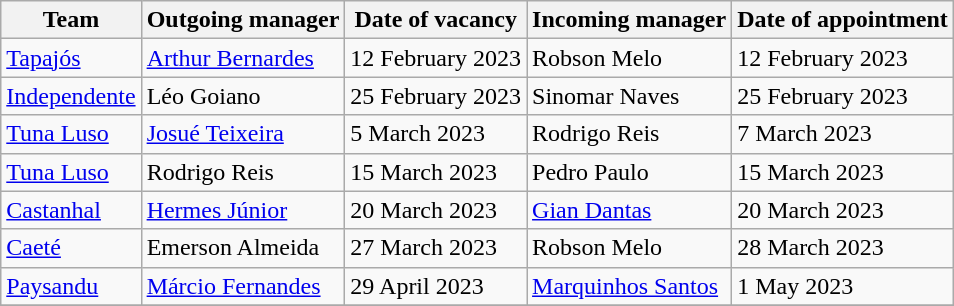<table class="wikitable">
<tr>
<th>Team</th>
<th>Outgoing manager</th>
<th>Date of vacancy</th>
<th>Incoming manager</th>
<th>Date of appointment</th>
</tr>
<tr>
<td><a href='#'>Tapajós</a></td>
<td><a href='#'>Arthur Bernardes</a></td>
<td>12 February 2023</td>
<td>Robson Melo</td>
<td>12 February 2023</td>
</tr>
<tr>
<td><a href='#'>Independente</a></td>
<td>Léo Goiano</td>
<td>25 February 2023</td>
<td>Sinomar Naves</td>
<td>25 February 2023</td>
</tr>
<tr>
<td><a href='#'>Tuna Luso</a></td>
<td><a href='#'>Josué Teixeira</a></td>
<td>5 March 2023</td>
<td>Rodrigo Reis</td>
<td>7 March 2023</td>
</tr>
<tr>
<td><a href='#'>Tuna Luso</a></td>
<td>Rodrigo Reis</td>
<td>15 March 2023</td>
<td>Pedro Paulo</td>
<td>15 March 2023</td>
</tr>
<tr>
<td><a href='#'>Castanhal</a></td>
<td><a href='#'>Hermes Júnior</a></td>
<td>20 March 2023</td>
<td><a href='#'>Gian Dantas</a></td>
<td>20 March 2023</td>
</tr>
<tr>
<td><a href='#'>Caeté</a></td>
<td>Emerson Almeida</td>
<td>27 March 2023</td>
<td>Robson Melo</td>
<td>28 March 2023</td>
</tr>
<tr>
<td><a href='#'>Paysandu</a></td>
<td><a href='#'>Márcio Fernandes</a></td>
<td>29 April 2023</td>
<td><a href='#'>Marquinhos Santos</a></td>
<td>1 May 2023</td>
</tr>
<tr>
</tr>
</table>
